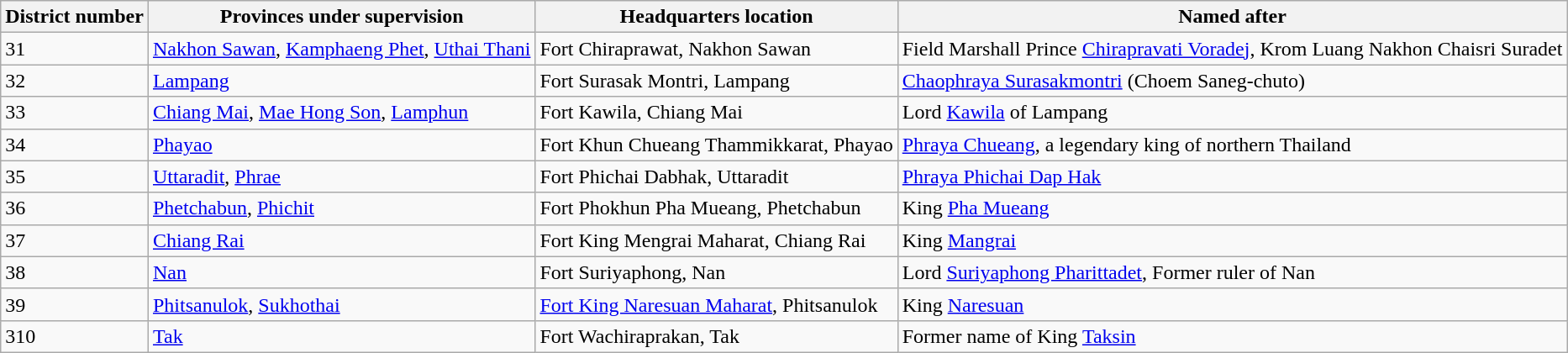<table class="wikitable">
<tr>
<th>District number</th>
<th>Provinces under supervision</th>
<th>Headquarters location</th>
<th>Named after</th>
</tr>
<tr>
<td>31</td>
<td><a href='#'>Nakhon Sawan</a>, <a href='#'>Kamphaeng Phet</a>, <a href='#'>Uthai Thani</a></td>
<td>Fort Chiraprawat, Nakhon Sawan</td>
<td>Field Marshall Prince <a href='#'>Chirapravati Voradej</a>, Krom Luang Nakhon Chaisri Suradet</td>
</tr>
<tr>
<td>32</td>
<td><a href='#'>Lampang</a></td>
<td>Fort Surasak Montri, Lampang</td>
<td><a href='#'>Chaophraya Surasakmontri</a> (Choem Saneg-chuto)</td>
</tr>
<tr>
<td>33</td>
<td><a href='#'>Chiang Mai</a>, <a href='#'>Mae Hong Son</a>, <a href='#'>Lamphun</a></td>
<td>Fort Kawila, Chiang Mai</td>
<td>Lord <a href='#'>Kawila</a> of Lampang</td>
</tr>
<tr>
<td>34</td>
<td><a href='#'>Phayao</a></td>
<td>Fort Khun Chueang Thammikkarat, Phayao</td>
<td><a href='#'>Phraya Chueang</a>, a legendary king of northern Thailand</td>
</tr>
<tr>
<td>35</td>
<td><a href='#'>Uttaradit</a>, <a href='#'>Phrae</a></td>
<td>Fort Phichai Dabhak, Uttaradit</td>
<td><a href='#'>Phraya Phichai Dap Hak</a></td>
</tr>
<tr>
<td>36</td>
<td><a href='#'>Phetchabun</a>, <a href='#'>Phichit</a></td>
<td>Fort Phokhun Pha Mueang, Phetchabun</td>
<td>King <a href='#'>Pha Mueang</a></td>
</tr>
<tr>
<td>37</td>
<td><a href='#'>Chiang Rai</a></td>
<td>Fort King Mengrai Maharat, Chiang Rai</td>
<td>King <a href='#'>Mangrai</a></td>
</tr>
<tr>
<td>38</td>
<td><a href='#'>Nan</a></td>
<td>Fort Suriyaphong, Nan</td>
<td>Lord <a href='#'>Suriyaphong Pharittadet</a>, Former ruler of Nan</td>
</tr>
<tr>
<td>39</td>
<td><a href='#'>Phitsanulok</a>, <a href='#'>Sukhothai</a></td>
<td><a href='#'>Fort King Naresuan Maharat</a>, Phitsanulok</td>
<td>King <a href='#'>Naresuan</a></td>
</tr>
<tr>
<td>310</td>
<td><a href='#'>Tak</a></td>
<td>Fort Wachiraprakan, Tak</td>
<td>Former name of King <a href='#'>Taksin</a></td>
</tr>
</table>
